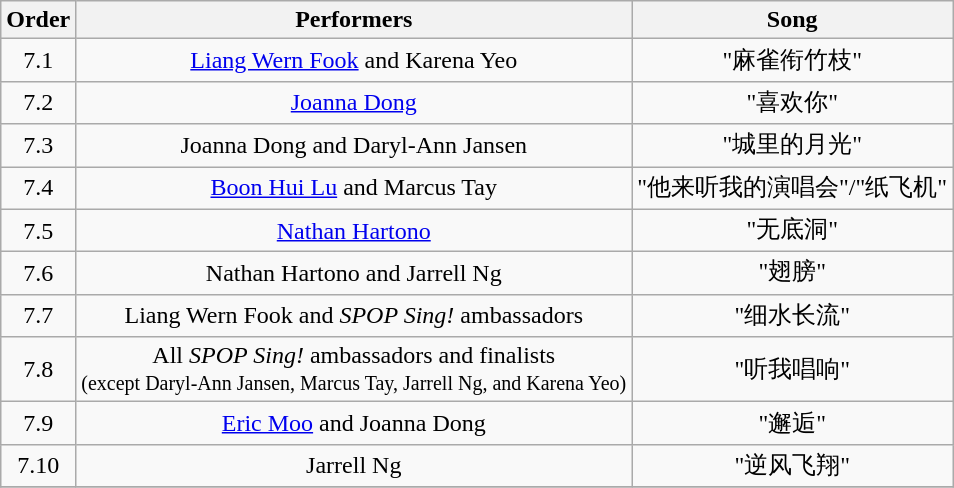<table class="wikitable" style="text-align:center;">
<tr>
<th>Order</th>
<th>Performers</th>
<th>Song</th>
</tr>
<tr>
<td>7.1</td>
<td><a href='#'>Liang Wern Fook</a> and Karena Yeo</td>
<td>"麻雀衔竹枝"</td>
</tr>
<tr>
<td>7.2</td>
<td><a href='#'>Joanna Dong</a></td>
<td>"喜欢你"</td>
</tr>
<tr>
<td>7.3</td>
<td>Joanna Dong and Daryl-Ann Jansen</td>
<td>"城里的月光"</td>
</tr>
<tr>
<td>7.4</td>
<td><a href='#'>Boon Hui Lu</a> and Marcus Tay</td>
<td>"他来听我的演唱会"/"纸飞机"</td>
</tr>
<tr>
<td>7.5</td>
<td><a href='#'>Nathan Hartono</a></td>
<td>"无底洞"</td>
</tr>
<tr>
<td>7.6</td>
<td>Nathan Hartono and Jarrell Ng</td>
<td>"翅膀"</td>
</tr>
<tr>
<td>7.7</td>
<td>Liang Wern Fook and <em>SPOP Sing!</em> ambassadors</td>
<td>"细水长流"</td>
</tr>
<tr>
<td>7.8</td>
<td>All <em>SPOP Sing!</em> ambassadors and finalists<br><small>(except Daryl-Ann Jansen, Marcus Tay, Jarrell Ng, and Karena Yeo)</small></td>
<td>"听我唱响"</td>
</tr>
<tr>
<td>7.9</td>
<td><a href='#'>Eric Moo</a> and Joanna Dong</td>
<td>"邂逅"</td>
</tr>
<tr>
<td>7.10</td>
<td>Jarrell Ng</td>
<td>"逆风飞翔"</td>
</tr>
<tr>
</tr>
</table>
